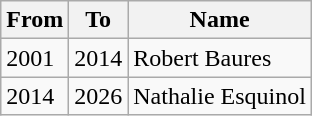<table class="wikitable">
<tr>
<th>From</th>
<th>To</th>
<th>Name</th>
</tr>
<tr>
<td>2001</td>
<td>2014</td>
<td>Robert Baures</td>
</tr>
<tr>
<td>2014</td>
<td>2026</td>
<td>Nathalie Esquinol</td>
</tr>
</table>
